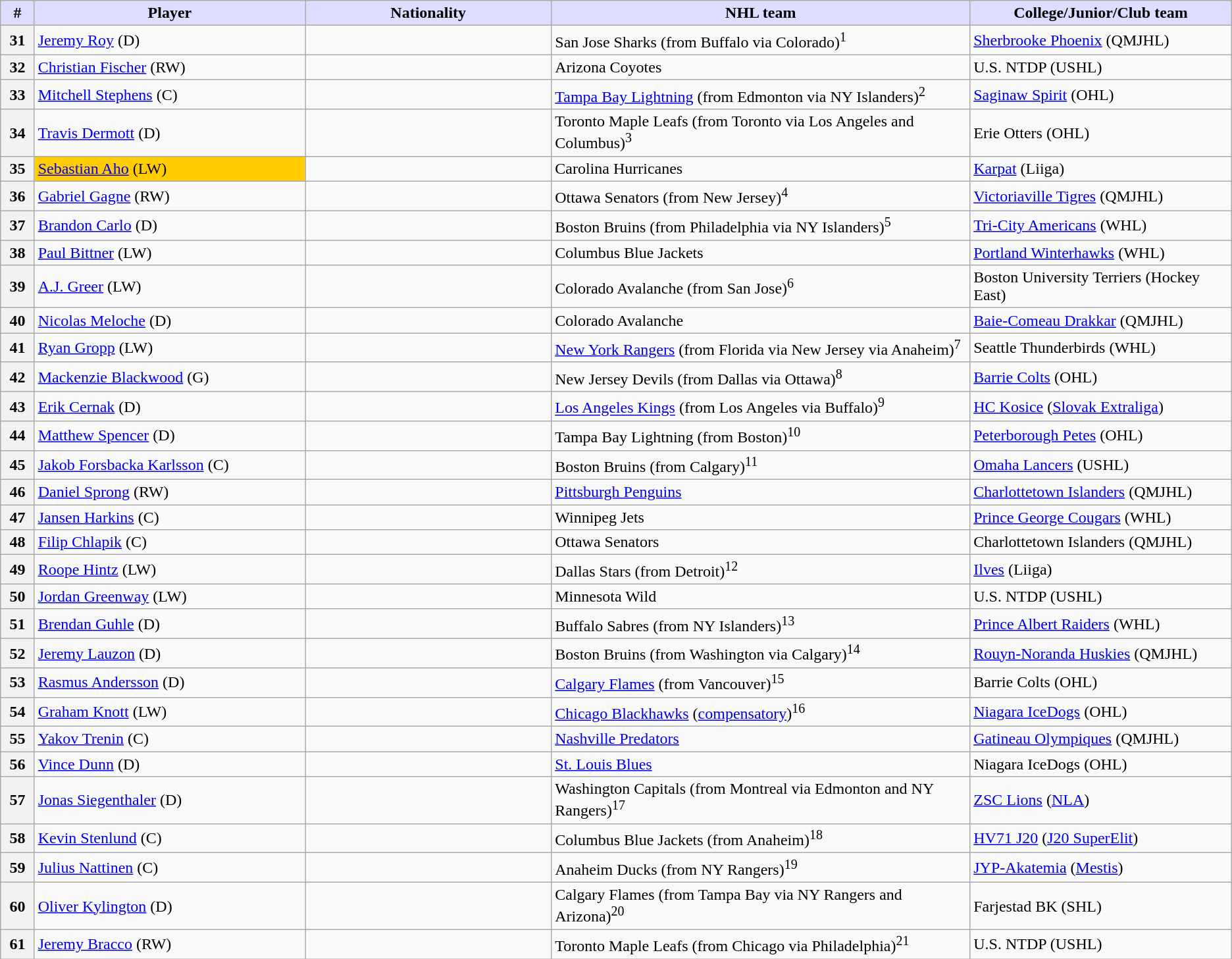<table class="wikitable">
<tr>
<th style="background:#ddf; width:2.75%;">#</th>
<th style="background:#ddf; width:22.0%;">Player</th>
<th style="background:#ddf; width:20.0%;">Nationality</th>
<th style="background:#ddf; width:34.0%;">NHL team</th>
<th style="background:#ddf; width:100.0%;">College/Junior/Club team</th>
</tr>
<tr>
<th>31</th>
<td><a href='#'>Jeremy Roy</a> (D)</td>
<td></td>
<td>San Jose Sharks (from Buffalo via Colorado)<sup>1</sup></td>
<td><a href='#'>Sherbrooke Phoenix</a> (QMJHL)</td>
</tr>
<tr>
<th>32</th>
<td><a href='#'>Christian Fischer</a> (RW)</td>
<td></td>
<td>Arizona Coyotes</td>
<td>U.S. NTDP (USHL)</td>
</tr>
<tr>
<th>33</th>
<td><a href='#'>Mitchell Stephens</a> (C)</td>
<td></td>
<td><a href='#'>Tampa Bay Lightning</a> (from Edmonton via NY Islanders)<sup>2</sup></td>
<td><a href='#'>Saginaw Spirit</a> (OHL)</td>
</tr>
<tr>
<th>34</th>
<td><a href='#'>Travis Dermott</a> (D)</td>
<td></td>
<td>Toronto Maple Leafs (from Toronto via Los Angeles and Columbus)<sup>3</sup></td>
<td>Erie Otters (OHL)</td>
</tr>
<tr>
<th>35</th>
<td bgcolor="#FFCC00"><a href='#'>Sebastian Aho</a> (LW)</td>
<td></td>
<td>Carolina Hurricanes</td>
<td><a href='#'>Karpat</a> (Liiga)</td>
</tr>
<tr>
<th>36</th>
<td><a href='#'>Gabriel Gagne</a> (RW)</td>
<td></td>
<td>Ottawa Senators (from New Jersey)<sup>4</sup></td>
<td><a href='#'>Victoriaville Tigres</a> (QMJHL)</td>
</tr>
<tr>
<th>37</th>
<td><a href='#'>Brandon Carlo</a> (D)</td>
<td></td>
<td>Boston Bruins (from Philadelphia via NY Islanders)<sup>5</sup></td>
<td><a href='#'>Tri-City Americans</a> (WHL)</td>
</tr>
<tr>
<th>38</th>
<td><a href='#'>Paul Bittner</a> (LW)</td>
<td></td>
<td>Columbus Blue Jackets</td>
<td><a href='#'>Portland Winterhawks</a> (WHL)</td>
</tr>
<tr>
<th>39</th>
<td><a href='#'>A.J. Greer</a> (LW)</td>
<td></td>
<td>Colorado Avalanche (from San Jose)<sup>6</sup></td>
<td>Boston University Terriers (Hockey East)</td>
</tr>
<tr>
<th>40</th>
<td><a href='#'>Nicolas Meloche</a> (D)</td>
<td></td>
<td>Colorado Avalanche</td>
<td><a href='#'>Baie-Comeau Drakkar</a> (QMJHL)</td>
</tr>
<tr>
<th>41</th>
<td><a href='#'>Ryan Gropp</a> (LW)</td>
<td></td>
<td><a href='#'>New York Rangers</a> (from Florida via New Jersey via Anaheim)<sup>7</sup></td>
<td>Seattle Thunderbirds (WHL)</td>
</tr>
<tr>
<th>42</th>
<td><a href='#'>Mackenzie Blackwood</a> (G)</td>
<td></td>
<td>New Jersey Devils (from Dallas via Ottawa)<sup>8</sup></td>
<td><a href='#'>Barrie Colts</a> (OHL)</td>
</tr>
<tr>
<th>43</th>
<td><a href='#'>Erik Cernak</a> (D)</td>
<td></td>
<td><a href='#'>Los Angeles Kings</a> (from Los Angeles via Buffalo)<sup>9</sup></td>
<td><a href='#'>HC Kosice</a> (<a href='#'>Slovak Extraliga</a>)</td>
</tr>
<tr>
<th>44</th>
<td><a href='#'>Matthew Spencer</a> (D)</td>
<td></td>
<td>Tampa Bay Lightning (from Boston)<sup>10</sup></td>
<td><a href='#'>Peterborough Petes</a> (OHL)</td>
</tr>
<tr>
<th>45</th>
<td><a href='#'>Jakob Forsbacka Karlsson</a> (C)</td>
<td></td>
<td>Boston Bruins (from Calgary)<sup>11</sup></td>
<td><a href='#'>Omaha Lancers</a> (USHL)</td>
</tr>
<tr>
<th>46</th>
<td><a href='#'>Daniel Sprong</a> (RW)</td>
<td></td>
<td><a href='#'>Pittsburgh Penguins</a></td>
<td><a href='#'>Charlottetown Islanders</a> (QMJHL)</td>
</tr>
<tr>
<th>47</th>
<td><a href='#'>Jansen Harkins</a> (C)</td>
<td></td>
<td>Winnipeg Jets</td>
<td><a href='#'>Prince George Cougars</a> (WHL)</td>
</tr>
<tr>
<th>48</th>
<td><a href='#'>Filip Chlapik</a> (C)</td>
<td></td>
<td>Ottawa Senators</td>
<td>Charlottetown Islanders (QMJHL)</td>
</tr>
<tr>
<th>49</th>
<td><a href='#'>Roope Hintz</a> (LW)</td>
<td></td>
<td>Dallas Stars (from Detroit)<sup>12</sup></td>
<td><a href='#'>Ilves</a> (Liiga)</td>
</tr>
<tr>
<th>50</th>
<td><a href='#'>Jordan Greenway</a> (LW)</td>
<td></td>
<td>Minnesota Wild</td>
<td>U.S. NTDP (USHL)</td>
</tr>
<tr>
<th>51</th>
<td><a href='#'>Brendan Guhle</a> (D)</td>
<td></td>
<td>Buffalo Sabres (from NY Islanders)<sup>13</sup></td>
<td><a href='#'>Prince Albert Raiders</a> (WHL)</td>
</tr>
<tr>
<th>52</th>
<td><a href='#'>Jeremy Lauzon</a> (D)</td>
<td></td>
<td>Boston Bruins (from Washington via Calgary)<sup>14</sup></td>
<td><a href='#'>Rouyn-Noranda Huskies</a> (QMJHL)</td>
</tr>
<tr>
<th>53</th>
<td><a href='#'>Rasmus Andersson</a> (D)</td>
<td></td>
<td><a href='#'>Calgary Flames</a> (from Vancouver)<sup>15</sup></td>
<td>Barrie Colts (OHL)</td>
</tr>
<tr>
<th>54</th>
<td><a href='#'>Graham Knott</a> (LW)</td>
<td></td>
<td><a href='#'>Chicago Blackhawks</a> (<a href='#'>compensatory</a>)<sup>16</sup></td>
<td><a href='#'>Niagara IceDogs</a> (OHL)</td>
</tr>
<tr>
<th>55</th>
<td><a href='#'>Yakov Trenin</a> (C)</td>
<td></td>
<td><a href='#'>Nashville Predators</a></td>
<td><a href='#'>Gatineau Olympiques</a> (QMJHL)</td>
</tr>
<tr>
<th>56</th>
<td><a href='#'>Vince Dunn</a> (D)</td>
<td></td>
<td><a href='#'>St. Louis Blues</a></td>
<td>Niagara IceDogs (OHL)</td>
</tr>
<tr>
<th>57</th>
<td><a href='#'>Jonas Siegenthaler</a> (D)</td>
<td></td>
<td>Washington Capitals (from Montreal via Edmonton and NY Rangers)<sup>17</sup></td>
<td><a href='#'>ZSC Lions</a> (<a href='#'>NLA</a>)</td>
</tr>
<tr>
<th>58</th>
<td><a href='#'>Kevin Stenlund</a> (C)</td>
<td></td>
<td>Columbus Blue Jackets (from Anaheim)<sup>18</sup></td>
<td><a href='#'>HV71 J20</a> (<a href='#'>J20 SuperElit</a>)</td>
</tr>
<tr>
<th>59</th>
<td><a href='#'>Julius Nattinen</a> (C)</td>
<td></td>
<td>Anaheim Ducks (from NY Rangers)<sup>19</sup></td>
<td><a href='#'>JYP-Akatemia</a> (<a href='#'>Mestis</a>)</td>
</tr>
<tr>
<th>60</th>
<td><a href='#'>Oliver Kylington</a> (D)</td>
<td></td>
<td>Calgary Flames (from Tampa Bay via NY Rangers and Arizona)<sup>20</sup></td>
<td>Farjestad BK (SHL)</td>
</tr>
<tr>
<th>61</th>
<td><a href='#'>Jeremy Bracco</a> (RW)</td>
<td></td>
<td>Toronto Maple Leafs (from Chicago via Philadelphia)<sup>21</sup></td>
<td>U.S. NTDP (USHL)</td>
</tr>
</table>
